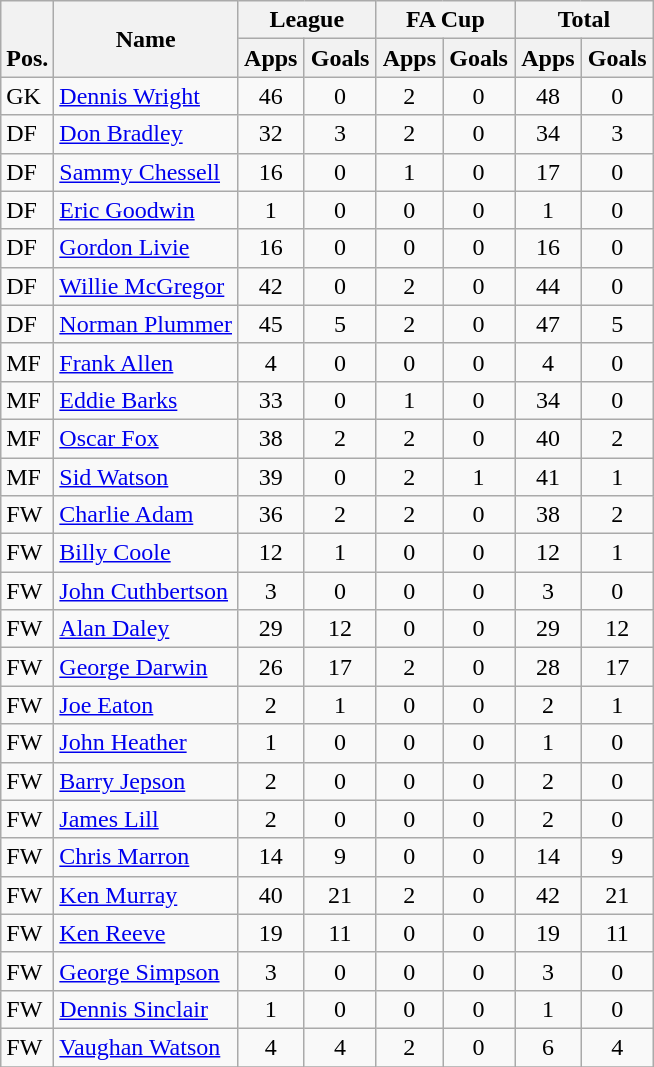<table class="wikitable" style="text-align:center">
<tr>
<th rowspan="2" valign="bottom">Pos.</th>
<th rowspan="2">Name</th>
<th colspan="2" width="85">League</th>
<th colspan="2" width="85">FA Cup</th>
<th colspan="2" width="85">Total</th>
</tr>
<tr>
<th>Apps</th>
<th>Goals</th>
<th>Apps</th>
<th>Goals</th>
<th>Apps</th>
<th>Goals</th>
</tr>
<tr>
<td align="left">GK</td>
<td align="left"> <a href='#'>Dennis Wright</a></td>
<td>46</td>
<td>0</td>
<td>2</td>
<td>0</td>
<td>48</td>
<td>0</td>
</tr>
<tr>
<td align="left">DF</td>
<td align="left"> <a href='#'>Don Bradley</a></td>
<td>32</td>
<td>3</td>
<td>2</td>
<td>0</td>
<td>34</td>
<td>3</td>
</tr>
<tr>
<td align="left">DF</td>
<td align="left"> <a href='#'>Sammy Chessell</a></td>
<td>16</td>
<td>0</td>
<td>1</td>
<td>0</td>
<td>17</td>
<td>0</td>
</tr>
<tr>
<td align="left">DF</td>
<td align="left"> <a href='#'>Eric Goodwin</a></td>
<td>1</td>
<td>0</td>
<td>0</td>
<td>0</td>
<td>1</td>
<td>0</td>
</tr>
<tr>
<td align="left">DF</td>
<td align="left"> <a href='#'>Gordon Livie</a></td>
<td>16</td>
<td>0</td>
<td>0</td>
<td>0</td>
<td>16</td>
<td>0</td>
</tr>
<tr>
<td align="left">DF</td>
<td align="left"> <a href='#'>Willie McGregor</a></td>
<td>42</td>
<td>0</td>
<td>2</td>
<td>0</td>
<td>44</td>
<td>0</td>
</tr>
<tr>
<td align="left">DF</td>
<td align="left"> <a href='#'>Norman Plummer</a></td>
<td>45</td>
<td>5</td>
<td>2</td>
<td>0</td>
<td>47</td>
<td>5</td>
</tr>
<tr>
<td align="left">MF</td>
<td align="left"> <a href='#'>Frank Allen</a></td>
<td>4</td>
<td>0</td>
<td>0</td>
<td>0</td>
<td>4</td>
<td>0</td>
</tr>
<tr>
<td align="left">MF</td>
<td align="left"> <a href='#'>Eddie Barks</a></td>
<td>33</td>
<td>0</td>
<td>1</td>
<td>0</td>
<td>34</td>
<td>0</td>
</tr>
<tr>
<td align="left">MF</td>
<td align="left"> <a href='#'>Oscar Fox</a></td>
<td>38</td>
<td>2</td>
<td>2</td>
<td>0</td>
<td>40</td>
<td>2</td>
</tr>
<tr>
<td align="left">MF</td>
<td align="left"> <a href='#'>Sid Watson</a></td>
<td>39</td>
<td>0</td>
<td>2</td>
<td>1</td>
<td>41</td>
<td>1</td>
</tr>
<tr>
<td align="left">FW</td>
<td align="left"> <a href='#'>Charlie Adam</a></td>
<td>36</td>
<td>2</td>
<td>2</td>
<td>0</td>
<td>38</td>
<td>2</td>
</tr>
<tr>
<td align="left">FW</td>
<td align="left"> <a href='#'>Billy Coole</a></td>
<td>12</td>
<td>1</td>
<td>0</td>
<td>0</td>
<td>12</td>
<td>1</td>
</tr>
<tr>
<td align="left">FW</td>
<td align="left"> <a href='#'>John Cuthbertson</a></td>
<td>3</td>
<td>0</td>
<td>0</td>
<td>0</td>
<td>3</td>
<td>0</td>
</tr>
<tr>
<td align="left">FW</td>
<td align="left"> <a href='#'>Alan Daley</a></td>
<td>29</td>
<td>12</td>
<td>0</td>
<td>0</td>
<td>29</td>
<td>12</td>
</tr>
<tr>
<td align="left">FW</td>
<td align="left"> <a href='#'>George Darwin</a></td>
<td>26</td>
<td>17</td>
<td>2</td>
<td>0</td>
<td>28</td>
<td>17</td>
</tr>
<tr>
<td align="left">FW</td>
<td align="left"> <a href='#'>Joe Eaton</a></td>
<td>2</td>
<td>1</td>
<td>0</td>
<td>0</td>
<td>2</td>
<td>1</td>
</tr>
<tr>
<td align="left">FW</td>
<td align="left"> <a href='#'>John Heather</a></td>
<td>1</td>
<td>0</td>
<td>0</td>
<td>0</td>
<td>1</td>
<td>0</td>
</tr>
<tr>
<td align="left">FW</td>
<td align="left"> <a href='#'>Barry Jepson</a></td>
<td>2</td>
<td>0</td>
<td>0</td>
<td>0</td>
<td>2</td>
<td>0</td>
</tr>
<tr>
<td align="left">FW</td>
<td align="left"> <a href='#'>James Lill</a></td>
<td>2</td>
<td>0</td>
<td>0</td>
<td>0</td>
<td>2</td>
<td>0</td>
</tr>
<tr>
<td align="left">FW</td>
<td align="left"> <a href='#'>Chris Marron</a></td>
<td>14</td>
<td>9</td>
<td>0</td>
<td>0</td>
<td>14</td>
<td>9</td>
</tr>
<tr>
<td align="left">FW</td>
<td align="left"> <a href='#'>Ken Murray</a></td>
<td>40</td>
<td>21</td>
<td>2</td>
<td>0</td>
<td>42</td>
<td>21</td>
</tr>
<tr>
<td align="left">FW</td>
<td align="left"> <a href='#'>Ken Reeve</a></td>
<td>19</td>
<td>11</td>
<td>0</td>
<td>0</td>
<td>19</td>
<td>11</td>
</tr>
<tr>
<td align="left">FW</td>
<td align="left"> <a href='#'>George Simpson</a></td>
<td>3</td>
<td>0</td>
<td>0</td>
<td>0</td>
<td>3</td>
<td>0</td>
</tr>
<tr>
<td align="left">FW</td>
<td align="left"> <a href='#'>Dennis Sinclair</a></td>
<td>1</td>
<td>0</td>
<td>0</td>
<td>0</td>
<td>1</td>
<td>0</td>
</tr>
<tr>
<td align="left">FW</td>
<td align="left"> <a href='#'>Vaughan Watson</a></td>
<td>4</td>
<td>4</td>
<td>2</td>
<td>0</td>
<td>6</td>
<td>4</td>
</tr>
<tr>
</tr>
</table>
